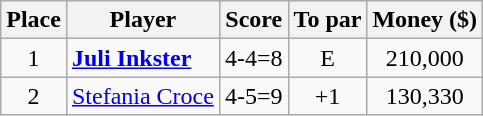<table class="wikitable">
<tr>
<th>Place</th>
<th>Player</th>
<th>Score</th>
<th>To par</th>
<th>Money ($)</th>
</tr>
<tr>
<td align=center>1</td>
<td> <strong><a href='#'>Juli Inkster</a></strong></td>
<td align=center>4-4=8</td>
<td align=center>E</td>
<td align=center>210,000</td>
</tr>
<tr>
<td align=center>2</td>
<td> <a href='#'>Stefania Croce</a></td>
<td align=center>4-5=9</td>
<td align=center>+1</td>
<td align=center>130,330</td>
</tr>
</table>
